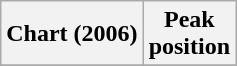<table class="wikitable plainrowheaders" style="text-align:center">
<tr>
<th scope=col>Chart (2006)</th>
<th scope=col>Peak<br>position</th>
</tr>
<tr>
</tr>
</table>
